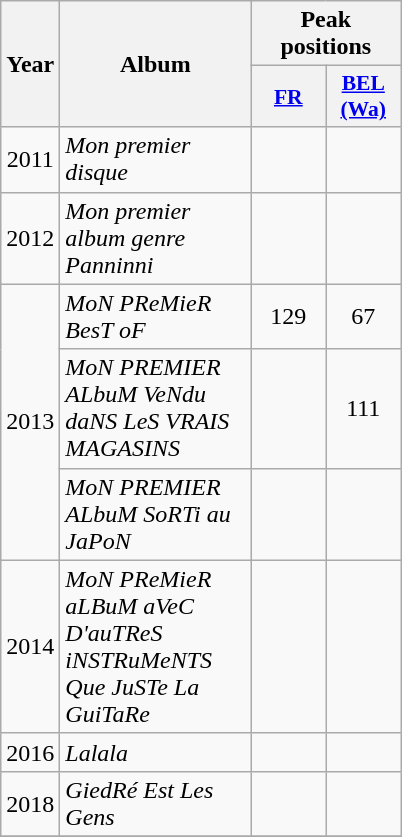<table class="wikitable">
<tr>
<th align="center" rowspan="2" width="10">Year</th>
<th align="center" rowspan="2" width="120">Album</th>
<th align="center" colspan="2" width="20">Peak positions</th>
</tr>
<tr>
<th scope="col" style="width:3em;font-size:90%;"><a href='#'>FR</a><br></th>
<th scope="col" style="width:3em;font-size:90%;"><a href='#'>BEL <br>(Wa)</a><br></th>
</tr>
<tr>
<td style="text-align:center;">2011</td>
<td><em>Mon premier disque</em></td>
<td style="text-align:center;"></td>
<td style="text-align:center;"></td>
</tr>
<tr>
<td style="text-align:center;">2012</td>
<td><em>Mon premier album genre Panninni</em></td>
<td style="text-align:center;"></td>
<td style="text-align:center;"></td>
</tr>
<tr>
<td style="text-align:center;" rowspan=3>2013</td>
<td><em>MoN PReMieR BesT oF</em></td>
<td style="text-align:center;">129</td>
<td style="text-align:center;">67</td>
</tr>
<tr>
<td><em>MoN PREMIER ALbuM VeNdu daNS LeS VRAIS MAGASINS</em></td>
<td style="text-align:center;"></td>
<td style="text-align:center;">111</td>
</tr>
<tr>
<td><em>MoN PREMIER ALbuM SoRTi au JaPoN</em></td>
<td style="text-align:center;"></td>
<td style="text-align:center;"></td>
</tr>
<tr>
<td style="text-align:center;">2014</td>
<td><em>MoN PReMieR aLBuM aVeC D'auTReS iNSTRuMeNTS Que JuSTe La GuiTaRe</em></td>
<td style="text-align:center;"></td>
<td style="text-align:center;"></td>
</tr>
<tr>
<td style="text-align:center;">2016</td>
<td><em>Lalala</em></td>
<td style="text-align:center;"></td>
<td style="text-align:center;"></td>
</tr>
<tr>
<td style="text-align:center;">2018</td>
<td><em>GiedRé Est Les Gens</em></td>
<td style="text-align:center;"></td>
<td style="text-align:center;"></td>
</tr>
<tr>
</tr>
</table>
